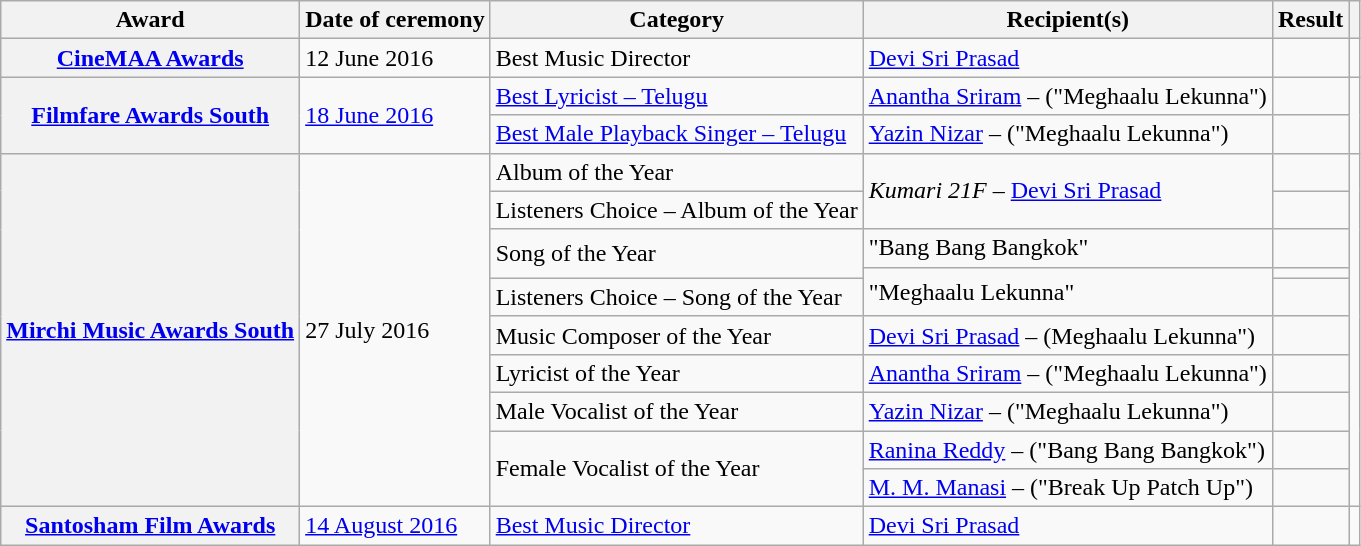<table class="wikitable plainrowheaders sortable">
<tr>
<th scope="col">Award</th>
<th scope="col">Date of ceremony</th>
<th scope="col">Category</th>
<th scope="col">Recipient(s)</th>
<th scope="col" class="unsortable">Result</th>
<th scope="col" class="unsortable"></th>
</tr>
<tr>
<th scope="row"><a href='#'>CineMAA Awards</a></th>
<td>12 June 2016</td>
<td>Best Music Director</td>
<td><a href='#'>Devi Sri Prasad</a></td>
<td></td>
<td style="text-align:center;"></td>
</tr>
<tr>
<th rowspan="2" scope="row"><a href='#'>Filmfare Awards South</a></th>
<td rowspan="2"><a href='#'>18 June 2016</a></td>
<td><a href='#'>Best Lyricist – Telugu</a></td>
<td><a href='#'>Anantha Sriram</a> – ("Meghaalu Lekunna")</td>
<td></td>
<td rowspan="2" style="text-align:center;"><br></td>
</tr>
<tr>
<td><a href='#'>Best Male Playback Singer – Telugu</a></td>
<td><a href='#'>Yazin Nizar</a> – ("Meghaalu Lekunna")</td>
<td></td>
</tr>
<tr>
<th rowspan="10" scope="row"><a href='#'>Mirchi Music Awards South</a></th>
<td rowspan="10">27 July 2016</td>
<td>Album of the Year</td>
<td rowspan="2"><em>Kumari 21F</em> – <a href='#'>Devi Sri Prasad</a></td>
<td></td>
<td rowspan="10" style="text-align:center;"><br></td>
</tr>
<tr>
<td>Listeners Choice – Album of the Year</td>
<td></td>
</tr>
<tr>
<td rowspan="2">Song of the Year</td>
<td>"Bang Bang Bangkok"</td>
<td></td>
</tr>
<tr>
<td rowspan="2">"Meghaalu Lekunna"</td>
<td></td>
</tr>
<tr>
<td>Listeners Choice – Song of the Year</td>
<td></td>
</tr>
<tr>
<td>Music Composer of the Year</td>
<td><a href='#'>Devi Sri Prasad</a> – (Meghaalu Lekunna")</td>
<td></td>
</tr>
<tr>
<td>Lyricist of the Year</td>
<td><a href='#'>Anantha Sriram</a> – ("Meghaalu Lekunna")</td>
<td></td>
</tr>
<tr>
<td>Male Vocalist of the Year</td>
<td><a href='#'>Yazin Nizar</a> – ("Meghaalu Lekunna")</td>
<td></td>
</tr>
<tr>
<td rowspan="2">Female Vocalist of the Year</td>
<td><a href='#'>Ranina Reddy</a> – ("Bang Bang Bangkok")</td>
<td></td>
</tr>
<tr>
<td><a href='#'>M. M. Manasi</a> – ("Break Up Patch Up")</td>
<td></td>
</tr>
<tr>
<th scope="row"><a href='#'>Santosham Film Awards</a></th>
<td><a href='#'>14 August 2016</a></td>
<td><a href='#'>Best Music Director</a></td>
<td><a href='#'>Devi Sri Prasad</a></td>
<td></td>
<td style="text-align:center;"></td>
</tr>
</table>
